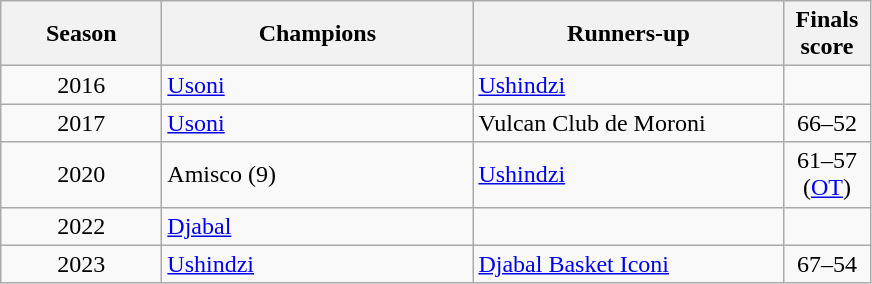<table class="wikitable">
<tr>
<th width=100>Season</th>
<th width=200>Champions</th>
<th width=200>Runners-up</th>
<th width=50>Finals score</th>
</tr>
<tr>
<td align="center">2016</td>
<td><a href='#'>Usoni</a></td>
<td><a href='#'>Ushindzi</a></td>
<td align="center"></td>
</tr>
<tr>
<td align="center">2017</td>
<td><a href='#'>Usoni</a></td>
<td>Vulcan Club de Moroni</td>
<td align="center">66–52</td>
</tr>
<tr>
<td align="center">2020</td>
<td>Amisco (9)</td>
<td><a href='#'>Ushindzi</a></td>
<td align="center">61–57 (<a href='#'>OT</a>)</td>
</tr>
<tr>
<td align="center">2022</td>
<td><a href='#'>Djabal</a></td>
<td></td>
<td align="center"></td>
</tr>
<tr>
<td align="center">2023</td>
<td><a href='#'>Ushindzi</a></td>
<td><a href='#'>Djabal Basket Iconi</a></td>
<td align="center">67–54</td>
</tr>
</table>
